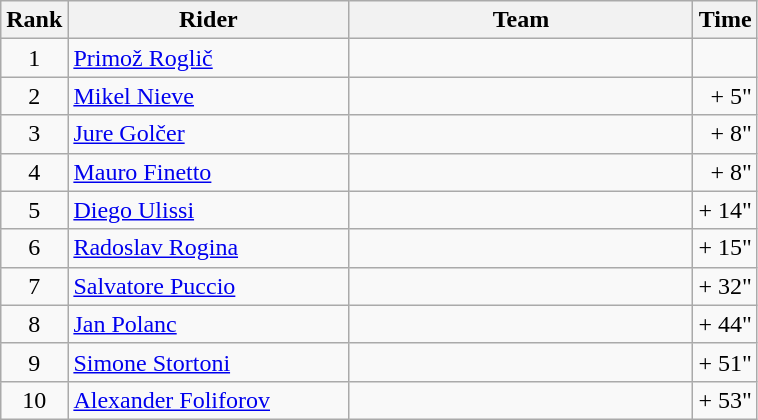<table class="wikitable">
<tr>
<th>Rank</th>
<th>Rider</th>
<th>Team</th>
<th>Time</th>
</tr>
<tr>
<td style="text-align:center;">1</td>
<td width=180> <a href='#'>Primož Roglič</a> </td>
<td width=222></td>
<td style="text-align:right;"></td>
</tr>
<tr>
<td style="text-align:center;">2</td>
<td> <a href='#'>Mikel Nieve</a></td>
<td></td>
<td style="text-align:right;">+ 5"</td>
</tr>
<tr>
<td style="text-align:center;">3</td>
<td> <a href='#'>Jure Golčer</a></td>
<td></td>
<td style="text-align:right;">+ 8"</td>
</tr>
<tr>
<td style="text-align:center;">4</td>
<td> <a href='#'>Mauro Finetto</a> </td>
<td></td>
<td style="text-align:right;">+ 8"</td>
</tr>
<tr>
<td style="text-align:center;">5</td>
<td> <a href='#'>Diego Ulissi</a></td>
<td></td>
<td style="text-align:right;">+ 14"</td>
</tr>
<tr>
<td style="text-align:center;">6</td>
<td> <a href='#'>Radoslav Rogina</a></td>
<td></td>
<td style="text-align:right;">+ 15"</td>
</tr>
<tr>
<td style="text-align:center;">7</td>
<td> <a href='#'>Salvatore Puccio</a> </td>
<td></td>
<td style="text-align:right;">+ 32"</td>
</tr>
<tr>
<td style="text-align:center;">8</td>
<td> <a href='#'>Jan Polanc</a></td>
<td></td>
<td style="text-align:right;">+ 44"</td>
</tr>
<tr>
<td style="text-align:center;">9</td>
<td> <a href='#'>Simone Stortoni</a></td>
<td></td>
<td style="text-align:right;">+ 51"</td>
</tr>
<tr>
<td style="text-align:center;">10</td>
<td> <a href='#'>Alexander Foliforov</a></td>
<td></td>
<td style="text-align:right;">+ 53"</td>
</tr>
</table>
